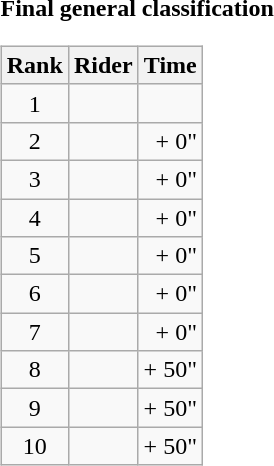<table>
<tr>
<td><strong>Final general classification</strong><br><table class="wikitable">
<tr>
<th scope="col">Rank</th>
<th scope="col">Rider</th>
<th scope="col">Time</th>
</tr>
<tr>
<td style="text-align:center;">1</td>
<td></td>
<td style="text-align:right;"></td>
</tr>
<tr>
<td style="text-align:center;">2</td>
<td></td>
<td style="text-align:right;">+ 0"</td>
</tr>
<tr>
<td style="text-align:center;">3</td>
<td></td>
<td style="text-align:right;">+ 0"</td>
</tr>
<tr>
<td style="text-align:center;">4</td>
<td></td>
<td style="text-align:right;">+ 0"</td>
</tr>
<tr>
<td style="text-align:center;">5</td>
<td></td>
<td style="text-align:right;">+ 0"</td>
</tr>
<tr>
<td style="text-align:center;">6</td>
<td></td>
<td style="text-align:right;">+ 0"</td>
</tr>
<tr>
<td style="text-align:center;">7</td>
<td></td>
<td style="text-align:right;">+ 0"</td>
</tr>
<tr>
<td style="text-align:center;">8</td>
<td></td>
<td style="text-align:right;">+ 50"</td>
</tr>
<tr>
<td style="text-align:center;">9</td>
<td></td>
<td style="text-align:right;">+ 50"</td>
</tr>
<tr>
<td style="text-align:center;">10</td>
<td></td>
<td style="text-align:right;">+ 50"</td>
</tr>
</table>
</td>
</tr>
</table>
